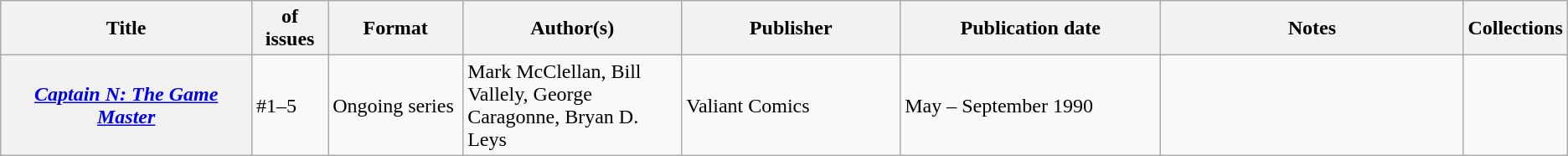<table class="wikitable">
<tr>
<th>Title</th>
<th style="width:40pt"> of issues</th>
<th style="width:75pt">Format</th>
<th style="width:125pt">Author(s)</th>
<th style="width:125pt">Publisher</th>
<th style="width:150pt">Publication date</th>
<th style="width:175pt">Notes</th>
<th>Collections</th>
</tr>
<tr>
<th><em><a href='#'>Captain N: The Game Master</a></em></th>
<td>#1–5</td>
<td>Ongoing series</td>
<td>Mark McClellan, Bill Vallely, George Caragonne, Bryan D. Leys</td>
<td>Valiant Comics</td>
<td>May – September 1990</td>
<td></td>
<td></td>
</tr>
</table>
